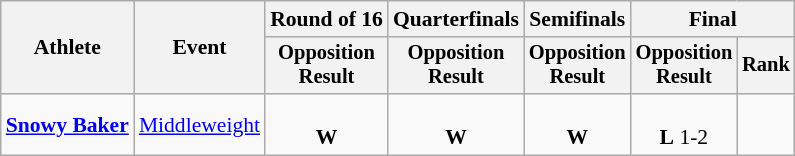<table class="wikitable" style="font-size:90%">
<tr>
<th rowspan="2">Athlete</th>
<th rowspan="2">Event</th>
<th>Round of 16</th>
<th>Quarterfinals</th>
<th>Semifinals</th>
<th colspan=2>Final</th>
</tr>
<tr style="font-size:95%">
<th>Opposition<br>Result</th>
<th>Opposition<br>Result</th>
<th>Opposition<br>Result</th>
<th>Opposition<br>Result</th>
<th>Rank</th>
</tr>
<tr align=center>
<td align=left><strong><a href='#'>Snowy Baker</a></strong></td>
<td align=left><a href='#'>Middleweight</a></td>
<td><br><strong>W</strong> </td>
<td><br><strong>W</strong></td>
<td><br><strong>W</strong></td>
<td><br><strong>L</strong> 1-2</td>
<td></td>
</tr>
</table>
